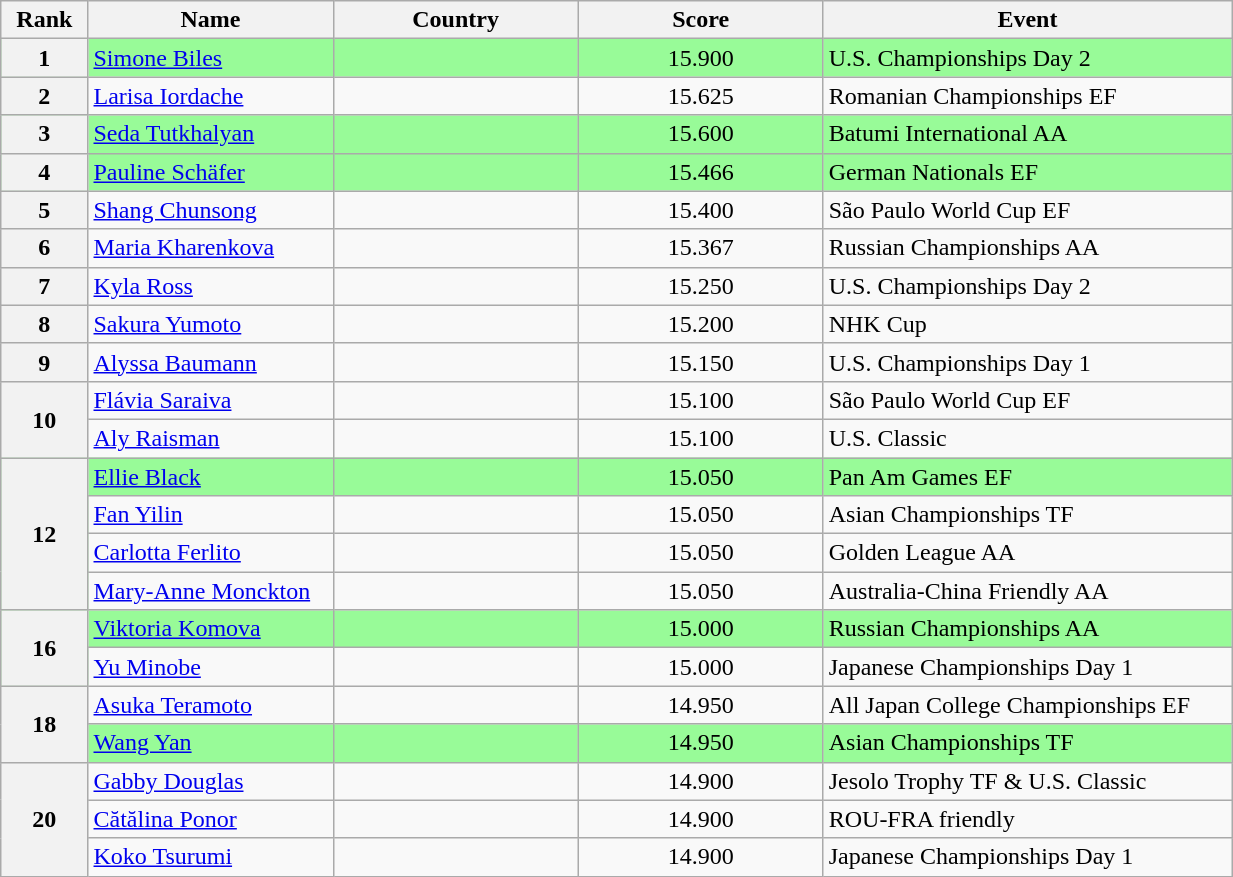<table class="wikitable sortable" style="width:65%;">
<tr>
<th style="text-align:center; width:5%;">Rank</th>
<th style="text-align:center; width:15%;">Name</th>
<th style="text-align:center; width:15%;">Country</th>
<th style="text-align:center; width:15%;">Score</th>
<th style="text-align:center; width:25%;">Event</th>
</tr>
<tr style="background:#98fb98;">
<th>1</th>
<td><a href='#'>Simone Biles</a></td>
<td></td>
<td align=center>15.900</td>
<td>U.S. Championships Day 2</td>
</tr>
<tr>
<th>2</th>
<td><a href='#'>Larisa Iordache</a></td>
<td></td>
<td align=center>15.625</td>
<td>Romanian Championships EF</td>
</tr>
<tr style="background:#98fb98;">
<th>3</th>
<td><a href='#'>Seda Tutkhalyan</a></td>
<td></td>
<td align=center>15.600</td>
<td>Batumi International AA</td>
</tr>
<tr style="background:#98fb98;">
<th>4</th>
<td><a href='#'>Pauline Schäfer</a></td>
<td></td>
<td align=center>15.466</td>
<td>German Nationals EF</td>
</tr>
<tr>
<th>5</th>
<td><a href='#'>Shang Chunsong</a></td>
<td></td>
<td align=center>15.400</td>
<td>São Paulo World Cup EF</td>
</tr>
<tr>
<th>6</th>
<td><a href='#'>Maria Kharenkova</a></td>
<td></td>
<td align=center>15.367</td>
<td>Russian Championships AA</td>
</tr>
<tr>
<th>7</th>
<td><a href='#'>Kyla Ross</a></td>
<td></td>
<td align=center>15.250</td>
<td>U.S. Championships Day 2</td>
</tr>
<tr>
<th>8</th>
<td><a href='#'>Sakura Yumoto</a></td>
<td></td>
<td align=center>15.200</td>
<td>NHK Cup</td>
</tr>
<tr>
<th>9</th>
<td><a href='#'>Alyssa Baumann</a></td>
<td></td>
<td align=center>15.150</td>
<td>U.S. Championships Day 1</td>
</tr>
<tr>
<th rowspan=2>10</th>
<td><a href='#'>Flávia Saraiva</a></td>
<td></td>
<td align=center>15.100</td>
<td>São Paulo World Cup EF</td>
</tr>
<tr>
<td><a href='#'>Aly Raisman</a></td>
<td></td>
<td align=center>15.100</td>
<td>U.S. Classic</td>
</tr>
<tr style="background:#98fb98;">
<th rowspan=4>12</th>
<td><a href='#'>Ellie Black</a></td>
<td></td>
<td align=center>15.050</td>
<td>Pan Am Games EF</td>
</tr>
<tr>
<td><a href='#'>Fan Yilin</a></td>
<td></td>
<td align=center>15.050</td>
<td>Asian Championships TF</td>
</tr>
<tr>
<td><a href='#'>Carlotta Ferlito</a></td>
<td></td>
<td align=center>15.050</td>
<td>Golden League AA</td>
</tr>
<tr>
<td><a href='#'>Mary-Anne Monckton</a></td>
<td></td>
<td align=center>15.050</td>
<td>Australia-China Friendly AA</td>
</tr>
<tr style="background:#98fb98;">
<th rowspan=2>16</th>
<td><a href='#'>Viktoria Komova</a></td>
<td></td>
<td align=center>15.000</td>
<td>Russian Championships AA</td>
</tr>
<tr>
<td><a href='#'>Yu Minobe</a></td>
<td></td>
<td align=center>15.000</td>
<td>Japanese Championships Day 1</td>
</tr>
<tr>
<th rowspan=2>18</th>
<td><a href='#'>Asuka Teramoto</a></td>
<td></td>
<td align=center>14.950</td>
<td>All Japan College Championships EF</td>
</tr>
<tr style="background:#98fb98;">
<td><a href='#'>Wang Yan</a></td>
<td></td>
<td align=center>14.950</td>
<td>Asian Championships TF</td>
</tr>
<tr>
<th rowspan=3>20</th>
<td><a href='#'>Gabby Douglas</a></td>
<td></td>
<td align=center>14.900</td>
<td>Jesolo Trophy TF & U.S. Classic</td>
</tr>
<tr>
<td><a href='#'>Cătălina Ponor</a></td>
<td></td>
<td align=center>14.900</td>
<td>ROU-FRA friendly</td>
</tr>
<tr>
<td><a href='#'>Koko Tsurumi</a></td>
<td></td>
<td align=center>14.900</td>
<td>Japanese Championships Day 1</td>
</tr>
</table>
